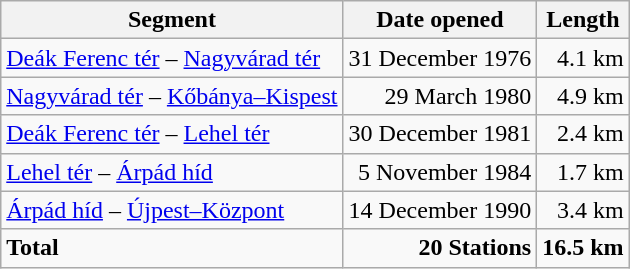<table class="wikitable" style="border-collapse: collapse; text-align: right;">
<tr>
<th>Segment</th>
<th>Date opened</th>
<th>Length</th>
</tr>
<tr>
<td style="text-align: left;"><a href='#'>Deák Ferenc tér</a> – <a href='#'>Nagyvárad tér</a></td>
<td>31 December 1976</td>
<td>4.1 km</td>
</tr>
<tr>
<td style="text-align: left;"><a href='#'>Nagyvárad tér</a> – <a href='#'>Kőbánya–Kispest</a></td>
<td>29 March 1980</td>
<td>4.9 km</td>
</tr>
<tr>
<td style="text-align: left;"><a href='#'>Deák Ferenc tér</a> – <a href='#'>Lehel tér</a></td>
<td>30 December 1981</td>
<td>2.4 km</td>
</tr>
<tr>
<td style="text-align: left;"><a href='#'>Lehel tér</a> – <a href='#'>Árpád híd</a></td>
<td>5 November 1984</td>
<td>1.7 km</td>
</tr>
<tr>
<td style="text-align: left;"><a href='#'>Árpád híd</a> – <a href='#'>Újpest–Központ</a></td>
<td>14 December 1990</td>
<td>3.4 km</td>
</tr>
<tr>
<td style="text-align: left;"><strong>Total</strong></td>
<td><strong>20 Stations</strong></td>
<td><strong>16.5 km</strong></td>
</tr>
</table>
